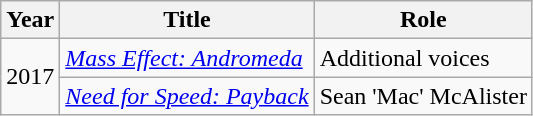<table class = "wikitable sortable">
<tr>
<th>Year</th>
<th>Title</th>
<th>Role</th>
</tr>
<tr>
<td rowspan="2">2017</td>
<td><em><a href='#'>Mass Effect: Andromeda</a></em></td>
<td>Additional voices</td>
</tr>
<tr>
<td><em><a href='#'>Need for Speed: Payback</a></em></td>
<td>Sean 'Mac' McAlister</td>
</tr>
</table>
